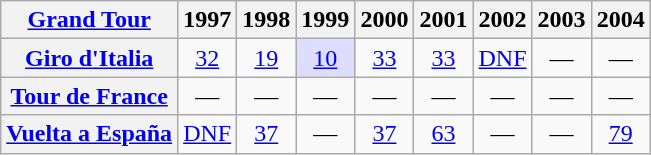<table class="wikitable plainrowheaders">
<tr>
<th scope="col"><a href='#'>Grand Tour</a></th>
<th scope="col">1997</th>
<th scope="col">1998</th>
<th scope="col">1999</th>
<th scope="col">2000</th>
<th scope="col">2001</th>
<th scope="col">2002</th>
<th scope="col">2003</th>
<th scope="col">2004</th>
</tr>
<tr style="text-align:center;">
<th scope="row"> <a href='#'>Giro d'Italia</a></th>
<td style="text-align:center;"><a href='#'>32</a></td>
<td style="text-align:center;"><a href='#'>19</a></td>
<td style="background:#ddddff;"><a href='#'>10</a></td>
<td style="text-align:center;"><a href='#'>33</a></td>
<td style="text-align:center;"><a href='#'>33</a></td>
<td style="text-align:center;"><a href='#'>DNF</a></td>
<td>—</td>
<td>—</td>
</tr>
<tr style="text-align:center;">
<th scope="row"> <a href='#'>Tour de France</a></th>
<td>—</td>
<td>—</td>
<td>—</td>
<td>—</td>
<td>—</td>
<td>—</td>
<td>—</td>
<td>—</td>
</tr>
<tr style="text-align:center;">
<th scope="row"> <a href='#'>Vuelta a España</a></th>
<td><a href='#'>DNF</a></td>
<td><a href='#'>37</a></td>
<td>—</td>
<td><a href='#'>37</a></td>
<td><a href='#'>63</a></td>
<td>—</td>
<td>—</td>
<td><a href='#'>79</a></td>
</tr>
</table>
